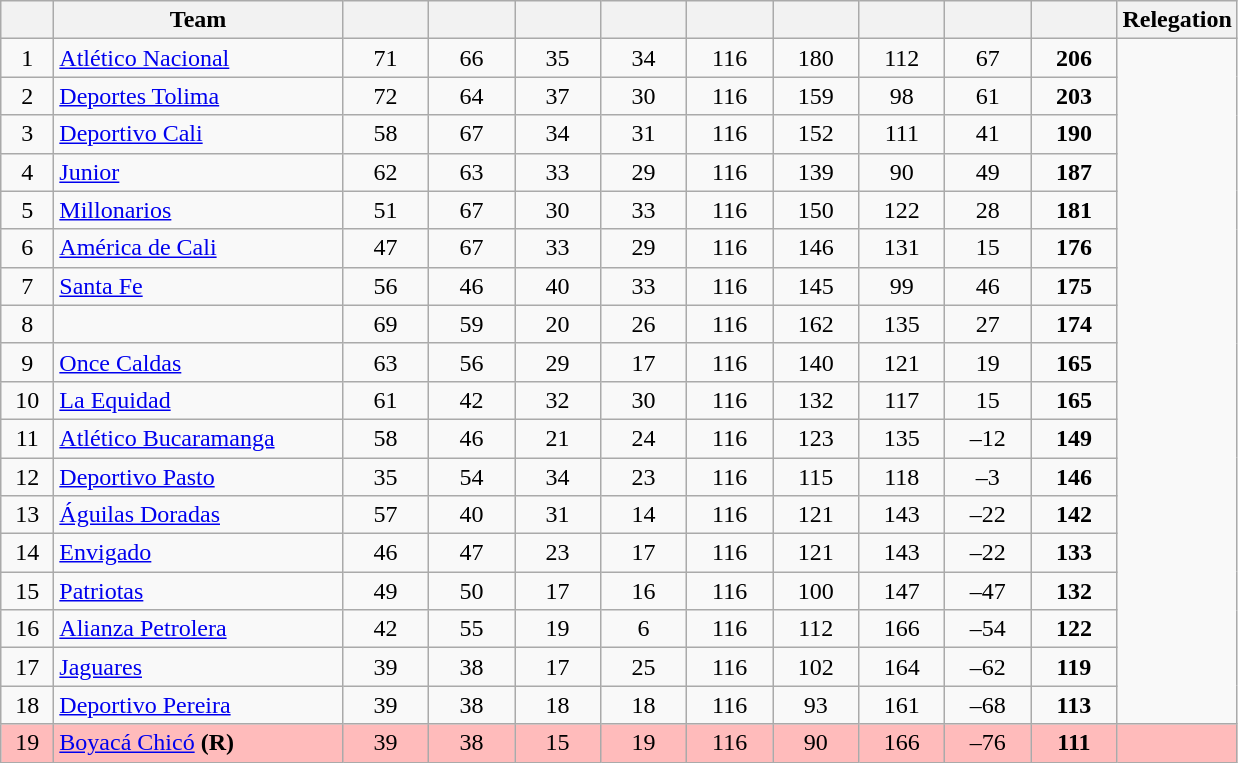<table class="wikitable" style="text-align: center;">
<tr>
<th width=28><br></th>
<th width=185>Team</th>
<th width=50></th>
<th width=50></th>
<th width=50></th>
<th width=50></th>
<th width=50></th>
<th width=50></th>
<th width=50></th>
<th width=50></th>
<th width=50></th>
<th>Relegation</th>
</tr>
<tr>
<td>1</td>
<td align="left"><a href='#'>Atlético Nacional</a></td>
<td>71</td>
<td>66</td>
<td>35</td>
<td>34</td>
<td>116</td>
<td>180</td>
<td>112</td>
<td>67</td>
<td><strong>206</strong></td>
<td rowspan=18></td>
</tr>
<tr>
<td>2</td>
<td align="left"><a href='#'>Deportes Tolima</a></td>
<td>72</td>
<td>64</td>
<td>37</td>
<td>30</td>
<td>116</td>
<td>159</td>
<td>98</td>
<td>61</td>
<td><strong>203</strong></td>
</tr>
<tr>
<td>3</td>
<td align="left"><a href='#'>Deportivo Cali</a></td>
<td>58</td>
<td>67</td>
<td>34</td>
<td>31</td>
<td>116</td>
<td>152</td>
<td>111</td>
<td>41</td>
<td><strong>190</strong></td>
</tr>
<tr>
<td>4</td>
<td align="left"><a href='#'>Junior</a></td>
<td>62</td>
<td>63</td>
<td>33</td>
<td>29</td>
<td>116</td>
<td>139</td>
<td>90</td>
<td>49</td>
<td><strong>187</strong></td>
</tr>
<tr>
<td>5</td>
<td align="left"><a href='#'>Millonarios</a></td>
<td>51</td>
<td>67</td>
<td>30</td>
<td>33</td>
<td>116</td>
<td>150</td>
<td>122</td>
<td>28</td>
<td><strong>181</strong></td>
</tr>
<tr>
<td>6</td>
<td align="left"><a href='#'>América de Cali</a></td>
<td>47</td>
<td>67</td>
<td>33</td>
<td>29</td>
<td>116</td>
<td>146</td>
<td>131</td>
<td>15</td>
<td><strong>176</strong></td>
</tr>
<tr>
<td>7</td>
<td align="left"><a href='#'>Santa Fe</a></td>
<td>56</td>
<td>46</td>
<td>40</td>
<td>33</td>
<td>116</td>
<td>145</td>
<td>99</td>
<td>46</td>
<td><strong>175</strong></td>
</tr>
<tr>
<td>8</td>
<td align="left"></td>
<td>69</td>
<td>59</td>
<td>20</td>
<td>26</td>
<td>116</td>
<td>162</td>
<td>135</td>
<td>27</td>
<td><strong>174</strong></td>
</tr>
<tr>
<td>9</td>
<td align="left"><a href='#'>Once Caldas</a></td>
<td>63</td>
<td>56</td>
<td>29</td>
<td>17</td>
<td>116</td>
<td>140</td>
<td>121</td>
<td>19</td>
<td><strong>165</strong></td>
</tr>
<tr>
<td>10</td>
<td align="left"><a href='#'>La Equidad</a></td>
<td>61</td>
<td>42</td>
<td>32</td>
<td>30</td>
<td>116</td>
<td>132</td>
<td>117</td>
<td>15</td>
<td><strong>165</strong></td>
</tr>
<tr>
<td>11</td>
<td align="left"><a href='#'>Atlético Bucaramanga</a></td>
<td>58</td>
<td>46</td>
<td>21</td>
<td>24</td>
<td>116</td>
<td>123</td>
<td>135</td>
<td>–12</td>
<td><strong>149</strong></td>
</tr>
<tr>
<td>12</td>
<td align="left"><a href='#'>Deportivo Pasto</a></td>
<td>35</td>
<td>54</td>
<td>34</td>
<td>23</td>
<td>116</td>
<td>115</td>
<td>118</td>
<td>–3</td>
<td><strong>146</strong></td>
</tr>
<tr>
<td>13</td>
<td align="left"><a href='#'>Águilas Doradas</a></td>
<td>57</td>
<td>40</td>
<td>31</td>
<td>14</td>
<td>116</td>
<td>121</td>
<td>143</td>
<td>–22</td>
<td><strong>142</strong></td>
</tr>
<tr>
<td>14</td>
<td align="left"><a href='#'>Envigado</a></td>
<td>46</td>
<td>47</td>
<td>23</td>
<td>17</td>
<td>116</td>
<td>121</td>
<td>143</td>
<td>–22</td>
<td><strong>133</strong></td>
</tr>
<tr>
<td>15</td>
<td align="left"><a href='#'>Patriotas</a></td>
<td>49</td>
<td>50</td>
<td>17</td>
<td>16</td>
<td>116</td>
<td>100</td>
<td>147</td>
<td>–47</td>
<td><strong>132</strong></td>
</tr>
<tr>
<td>16</td>
<td align="left"><a href='#'>Alianza Petrolera</a></td>
<td>42</td>
<td>55</td>
<td>19</td>
<td>6</td>
<td>116</td>
<td>112</td>
<td>166</td>
<td>–54</td>
<td><strong>122</strong></td>
</tr>
<tr>
<td>17</td>
<td align="left"><a href='#'>Jaguares</a></td>
<td>39</td>
<td>38</td>
<td>17</td>
<td>25</td>
<td>116</td>
<td>102</td>
<td>164</td>
<td>–62</td>
<td><strong>119</strong></td>
</tr>
<tr>
<td>18</td>
<td align="left"><a href='#'>Deportivo Pereira</a></td>
<td>39</td>
<td>38</td>
<td>18</td>
<td>18</td>
<td>116</td>
<td>93</td>
<td>161</td>
<td>–68</td>
<td><strong>113</strong></td>
</tr>
<tr bgcolor=#FFBBBB>
<td>19</td>
<td align="left"><a href='#'>Boyacá Chicó</a> <strong>(R)</strong></td>
<td>39</td>
<td>38</td>
<td>15</td>
<td>19</td>
<td>116</td>
<td>90</td>
<td>166</td>
<td>–76</td>
<td><strong>111</strong></td>
<td></td>
</tr>
</table>
